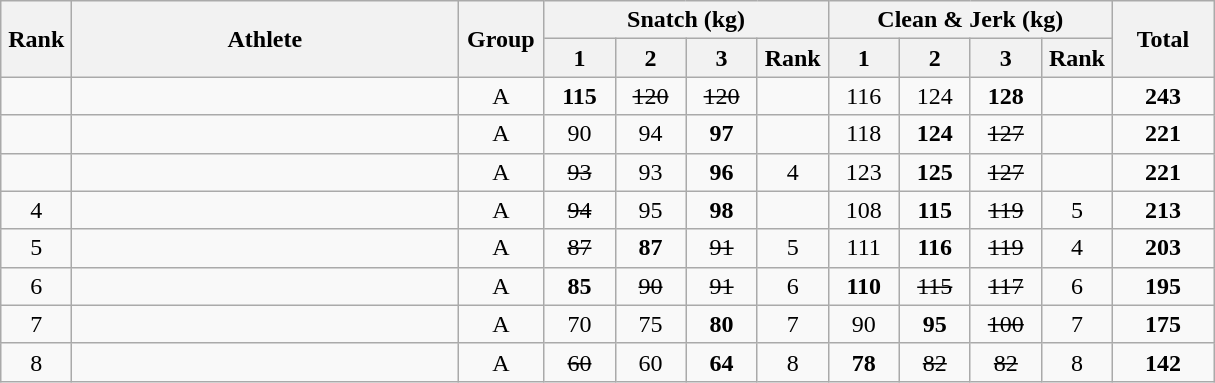<table class = "wikitable" style="text-align:center;">
<tr>
<th rowspan=2 width=40>Rank</th>
<th rowspan=2 width=250>Athlete</th>
<th rowspan=2 width=50>Group</th>
<th colspan=4>Snatch (kg)</th>
<th colspan=4>Clean & Jerk (kg)</th>
<th rowspan=2 width=60>Total</th>
</tr>
<tr>
<th width=40>1</th>
<th width=40>2</th>
<th width=40>3</th>
<th width=40>Rank</th>
<th width=40>1</th>
<th width=40>2</th>
<th width=40>3</th>
<th width=40>Rank</th>
</tr>
<tr>
<td></td>
<td align=left></td>
<td>A</td>
<td><strong>115</strong></td>
<td><s>120</s></td>
<td><s>120</s></td>
<td></td>
<td>116</td>
<td>124</td>
<td><strong>128</strong></td>
<td></td>
<td><strong>243</strong></td>
</tr>
<tr>
<td></td>
<td align=left></td>
<td>A</td>
<td>90</td>
<td>94</td>
<td><strong>97</strong></td>
<td></td>
<td>118</td>
<td><strong>124</strong></td>
<td><s>127</s></td>
<td></td>
<td><strong>221</strong></td>
</tr>
<tr>
<td></td>
<td align=left></td>
<td>A</td>
<td><s>93</s></td>
<td>93</td>
<td><strong>96</strong></td>
<td>4</td>
<td>123</td>
<td><strong>125</strong></td>
<td><s>127</s></td>
<td></td>
<td><strong>221</strong></td>
</tr>
<tr>
<td>4</td>
<td align=left></td>
<td>A</td>
<td><s>94</s></td>
<td>95</td>
<td><strong>98</strong></td>
<td></td>
<td>108</td>
<td><strong>115</strong></td>
<td><s>119</s></td>
<td>5</td>
<td><strong>213</strong></td>
</tr>
<tr>
<td>5</td>
<td align=left></td>
<td>A</td>
<td><s>87</s></td>
<td><strong>87</strong></td>
<td><s>91</s></td>
<td>5</td>
<td>111</td>
<td><strong>116</strong></td>
<td><s>119</s></td>
<td>4</td>
<td><strong>203</strong></td>
</tr>
<tr>
<td>6</td>
<td align=left></td>
<td>A</td>
<td><strong>85</strong></td>
<td><s>90</s></td>
<td><s>91</s></td>
<td>6</td>
<td><strong>110</strong></td>
<td><s>115</s></td>
<td><s>117</s></td>
<td>6</td>
<td><strong>195</strong></td>
</tr>
<tr>
<td>7</td>
<td align=left></td>
<td>A</td>
<td>70</td>
<td>75</td>
<td><strong>80</strong></td>
<td>7</td>
<td>90</td>
<td><strong>95</strong></td>
<td><s>100</s></td>
<td>7</td>
<td><strong>175</strong></td>
</tr>
<tr>
<td>8</td>
<td align=left></td>
<td>A</td>
<td><s>60</s></td>
<td>60</td>
<td><strong>64</strong></td>
<td>8</td>
<td><strong>78</strong></td>
<td><s>82</s></td>
<td><s>82</s></td>
<td>8</td>
<td><strong>142</strong></td>
</tr>
</table>
